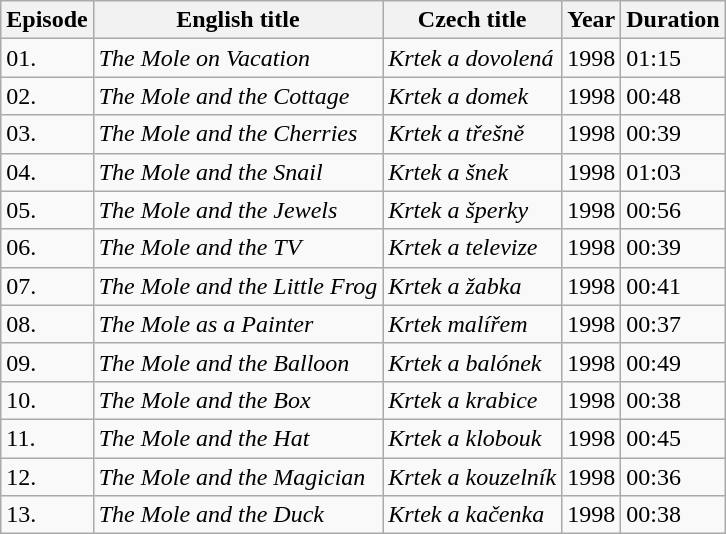<table class="wikitable sortable">
<tr>
<th>Episode</th>
<th>English title</th>
<th>Czech title</th>
<th>Year</th>
<th>Duration</th>
</tr>
<tr>
<td>01.</td>
<td><em>The Mole on Vacation</em></td>
<td><em>Krtek a dovolená</em></td>
<td>1998</td>
<td>01:15</td>
</tr>
<tr>
<td>02.</td>
<td><em>The Mole and the Cottage</em></td>
<td><em>Krtek a domek</em></td>
<td>1998</td>
<td>00:48</td>
</tr>
<tr>
<td>03.</td>
<td><em>The Mole and the Cherries</em></td>
<td><em>Krtek a třešně</em></td>
<td>1998</td>
<td>00:39</td>
</tr>
<tr>
<td>04.</td>
<td><em>The Mole and the Snail</em></td>
<td><em>Krtek a šnek</em></td>
<td>1998</td>
<td>01:03</td>
</tr>
<tr>
<td>05.</td>
<td><em>The Mole and the Jewels</em></td>
<td><em>Krtek a šperky</em></td>
<td>1998</td>
<td>00:56</td>
</tr>
<tr>
<td>06.</td>
<td><em>The Mole and the TV</em></td>
<td><em>Krtek a televize</em></td>
<td>1998</td>
<td>00:39</td>
</tr>
<tr>
<td>07.</td>
<td><em>The Mole and the Little Frog</em></td>
<td><em>Krtek a žabka</em></td>
<td>1998</td>
<td>00:41</td>
</tr>
<tr>
<td>08.</td>
<td><em>The Mole as a Painter</em></td>
<td><em>Krtek malířem</em></td>
<td>1998</td>
<td>00:37</td>
</tr>
<tr>
<td>09.</td>
<td><em>The Mole and the Balloon</em></td>
<td><em>Krtek a balónek</em></td>
<td>1998</td>
<td>00:49</td>
</tr>
<tr>
<td>10.</td>
<td><em>The Mole and the Box</em></td>
<td><em>Krtek a krabice</em></td>
<td>1998</td>
<td>00:38</td>
</tr>
<tr>
<td>11.</td>
<td><em>The Mole and the Hat</em></td>
<td><em>Krtek a klobouk</em></td>
<td>1998</td>
<td>00:45</td>
</tr>
<tr>
<td>12.</td>
<td><em>The Mole and the Magician</em></td>
<td><em>Krtek a kouzelník</em></td>
<td>1998</td>
<td>00:36</td>
</tr>
<tr>
<td>13.</td>
<td><em>The Mole and the Duck</em></td>
<td><em>Krtek a kačenka</em></td>
<td>1998</td>
<td>00:38</td>
</tr>
</table>
